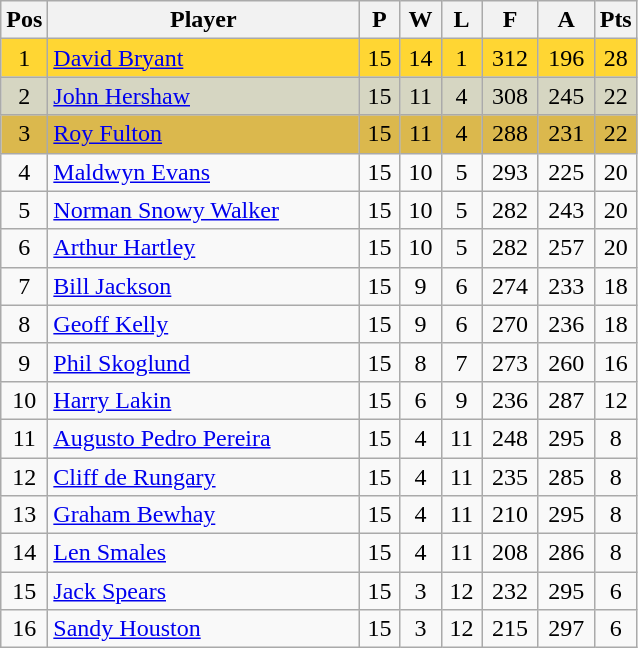<table class="wikitable" style="font-size: 100%">
<tr>
<th width=20>Pos</th>
<th width=200>Player</th>
<th width=20>P</th>
<th width=20>W</th>
<th width=20>L</th>
<th width=30>F</th>
<th width=30>A</th>
<th width=20>Pts</th>
</tr>
<tr align=center style="background: #FFD633;">
<td>1</td>
<td align="left"> <a href='#'>David Bryant</a></td>
<td>15</td>
<td>14</td>
<td>1</td>
<td>312</td>
<td>196</td>
<td>28</td>
</tr>
<tr align=center style="background: #D6D6C2;">
<td>2</td>
<td align="left"> <a href='#'>John Hershaw</a></td>
<td>15</td>
<td>11</td>
<td>4</td>
<td>308</td>
<td>245</td>
<td>22</td>
</tr>
<tr align=center style="background: #DBB84D;">
<td>3</td>
<td align="left"> <a href='#'>Roy Fulton</a></td>
<td>15</td>
<td>11</td>
<td>4</td>
<td>288</td>
<td>231</td>
<td>22</td>
</tr>
<tr align=center>
<td>4</td>
<td align="left"> <a href='#'>Maldwyn Evans</a></td>
<td>15</td>
<td>10</td>
<td>5</td>
<td>293</td>
<td>225</td>
<td>20</td>
</tr>
<tr align=center>
<td>5</td>
<td align="left"> <a href='#'>Norman Snowy Walker</a></td>
<td>15</td>
<td>10</td>
<td>5</td>
<td>282</td>
<td>243</td>
<td>20</td>
</tr>
<tr align=center>
<td>6</td>
<td align="left"> <a href='#'>Arthur Hartley</a></td>
<td>15</td>
<td>10</td>
<td>5</td>
<td>282</td>
<td>257</td>
<td>20</td>
</tr>
<tr align=center>
<td>7</td>
<td align="left"> <a href='#'>Bill Jackson</a></td>
<td>15</td>
<td>9</td>
<td>6</td>
<td>274</td>
<td>233</td>
<td>18</td>
</tr>
<tr align=center>
<td>8</td>
<td align="left"> <a href='#'>Geoff Kelly</a></td>
<td>15</td>
<td>9</td>
<td>6</td>
<td>270</td>
<td>236</td>
<td>18</td>
</tr>
<tr align=center>
<td>9</td>
<td align="left"> <a href='#'>Phil Skoglund</a></td>
<td>15</td>
<td>8</td>
<td>7</td>
<td>273</td>
<td>260</td>
<td>16</td>
</tr>
<tr align=center>
<td>10</td>
<td align="left"> <a href='#'>Harry Lakin</a></td>
<td>15</td>
<td>6</td>
<td>9</td>
<td>236</td>
<td>287</td>
<td>12</td>
</tr>
<tr align=center>
<td>11</td>
<td align="left"> <a href='#'>Augusto Pedro Pereira</a></td>
<td>15</td>
<td>4</td>
<td>11</td>
<td>248</td>
<td>295</td>
<td>8</td>
</tr>
<tr align=center>
<td>12</td>
<td align="left"> <a href='#'>Cliff de Rungary</a></td>
<td>15</td>
<td>4</td>
<td>11</td>
<td>235</td>
<td>285</td>
<td>8</td>
</tr>
<tr align=center>
<td>13</td>
<td align="left"> <a href='#'>Graham Bewhay</a></td>
<td>15</td>
<td>4</td>
<td>11</td>
<td>210</td>
<td>295</td>
<td>8</td>
</tr>
<tr align=center>
<td>14</td>
<td align="left"> <a href='#'>Len Smales</a></td>
<td>15</td>
<td>4</td>
<td>11</td>
<td>208</td>
<td>286</td>
<td>8</td>
</tr>
<tr align=center>
<td>15</td>
<td align="left"> <a href='#'>Jack Spears</a></td>
<td>15</td>
<td>3</td>
<td>12</td>
<td>232</td>
<td>295</td>
<td>6</td>
</tr>
<tr align=center>
<td>16</td>
<td align="left"> <a href='#'>Sandy Houston</a></td>
<td>15</td>
<td>3</td>
<td>12</td>
<td>215</td>
<td>297</td>
<td>6</td>
</tr>
</table>
